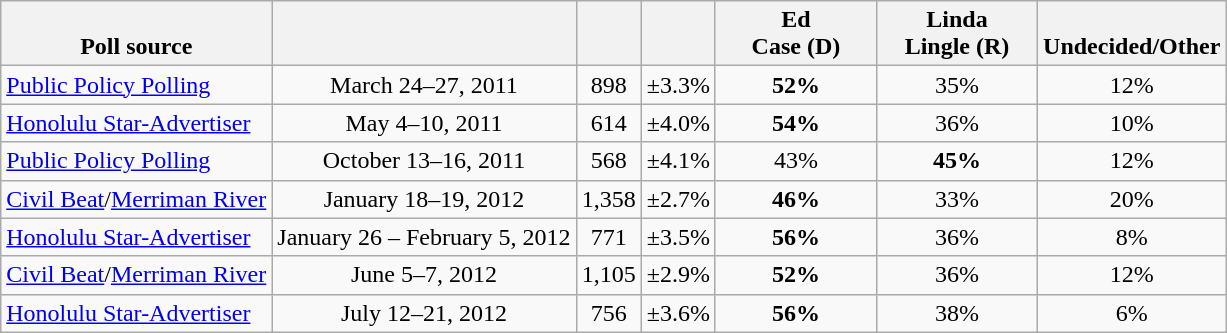<table class="wikitable" style="text-align:center">
<tr valign= bottom>
<th>Poll source</th>
<th></th>
<th></th>
<th></th>
<th style="width:100px;">Ed<br>Case (D)</th>
<th style="width:100px;">Linda<br>Lingle (R)</th>
<th>Undecided/Other</th>
</tr>
<tr>
<td align=left><a href='#'>Public Policy Polling</a></td>
<td>March 24–27, 2011</td>
<td>898</td>
<td>±3.3%</td>
<td><strong>52%</strong></td>
<td>35%</td>
<td>12%</td>
</tr>
<tr>
<td align=left><a href='#'>Honolulu Star-Advertiser</a></td>
<td>May 4–10, 2011</td>
<td>614</td>
<td>±4.0%</td>
<td><strong>54%</strong></td>
<td>36%</td>
<td>10%</td>
</tr>
<tr>
<td align=left><a href='#'>Public Policy Polling</a></td>
<td>October 13–16, 2011</td>
<td>568</td>
<td>±4.1%</td>
<td>43%</td>
<td><strong>45%</strong></td>
<td>12%</td>
</tr>
<tr>
<td align=left><a href='#'>Civil Beat</a>/<a href='#'>Merriman River</a></td>
<td>January 18–19, 2012</td>
<td>1,358</td>
<td>±2.7%</td>
<td><strong>46%</strong></td>
<td>33%</td>
<td>20%</td>
</tr>
<tr>
<td align=left><a href='#'>Honolulu Star-Advertiser</a></td>
<td>January 26 – February 5, 2012</td>
<td>771</td>
<td>±3.5%</td>
<td><strong>56%</strong></td>
<td>36%</td>
<td>8%</td>
</tr>
<tr>
<td align=left><a href='#'>Civil Beat</a>/<a href='#'>Merriman River</a></td>
<td>June 5–7, 2012</td>
<td>1,105</td>
<td>±2.9%</td>
<td><strong>52%</strong></td>
<td>36%</td>
<td>12%</td>
</tr>
<tr>
<td align=left><a href='#'>Honolulu Star-Advertiser</a></td>
<td>July 12–21, 2012</td>
<td>756</td>
<td>±3.6%</td>
<td><strong>56%</strong></td>
<td>38%</td>
<td>6%</td>
</tr>
</table>
